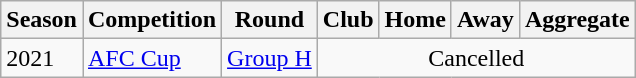<table class="wikitable">
<tr>
<th>Season</th>
<th>Competition</th>
<th>Round</th>
<th>Club</th>
<th>Home</th>
<th>Away</th>
<th>Aggregate</th>
</tr>
<tr>
<td>2021</td>
<td><a href='#'>AFC Cup</a></td>
<td><a href='#'>Group H</a></td>
<td colspan="4" style="text-align:center">Cancelled</td>
</tr>
</table>
